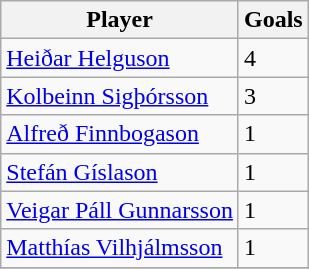<table class="wikitable sortable" style="text-align: left;">
<tr>
<th>Player</th>
<th>Goals</th>
</tr>
<tr>
<td><a href='#'>Heiðar Helguson</a></td>
<td>4</td>
</tr>
<tr>
<td><a href='#'>Kolbeinn Sigþórsson</a></td>
<td>3</td>
</tr>
<tr>
<td><a href='#'>Alfreð Finnbogason</a></td>
<td>1</td>
</tr>
<tr>
<td><a href='#'>Stefán Gíslason</a></td>
<td>1</td>
</tr>
<tr>
<td><a href='#'>Veigar Páll Gunnarsson</a></td>
<td>1</td>
</tr>
<tr>
<td><a href='#'>Matthías Vilhjálmsson</a></td>
<td>1</td>
</tr>
<tr>
</tr>
</table>
